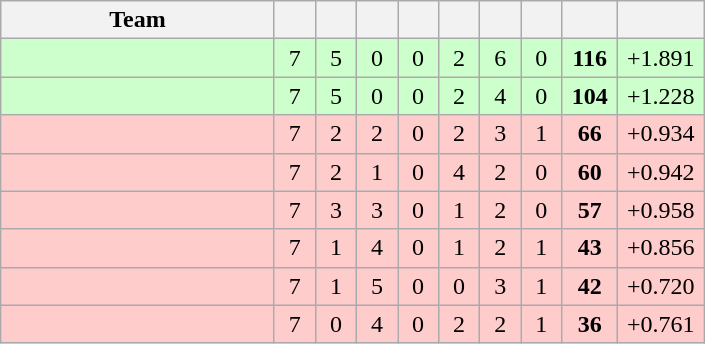<table class="wikitable" style="text-align:center;">
<tr>
<th width=175>Team</th>
<th width=20></th>
<th width=20></th>
<th width=20></th>
<th width=20></th>
<th width=20></th>
<th width=20></th>
<th width=20></th>
<th width=30></th>
<th width=50></th>
</tr>
<tr style="background-color:#cfc">
<td align="left"></td>
<td>7</td>
<td>5</td>
<td>0</td>
<td>0</td>
<td>2</td>
<td>6</td>
<td>0</td>
<td><strong>116</strong></td>
<td>+1.891</td>
</tr>
<tr style="background-color:#cfc">
<td align="left"></td>
<td>7</td>
<td>5</td>
<td>0</td>
<td>0</td>
<td>2</td>
<td>4</td>
<td>0</td>
<td><strong>104</strong></td>
<td>+1.228</td>
</tr>
<tr style="background-color:#fcc">
<td align="left"></td>
<td>7</td>
<td>2</td>
<td>2</td>
<td>0</td>
<td>2</td>
<td>3</td>
<td>1</td>
<td><strong>66</strong></td>
<td>+0.934</td>
</tr>
<tr style="background-color:#fcc">
<td align="left"></td>
<td>7</td>
<td>2</td>
<td>1</td>
<td>0</td>
<td>4</td>
<td>2</td>
<td>0</td>
<td><strong>60</strong></td>
<td>+0.942</td>
</tr>
<tr style="background-color:#fcc">
<td align="left"></td>
<td>7</td>
<td>3</td>
<td>3</td>
<td>0</td>
<td>1</td>
<td>2</td>
<td>0</td>
<td><strong>57</strong></td>
<td>+0.958</td>
</tr>
<tr style="background-color:#fcc">
<td align="left"></td>
<td>7</td>
<td>1</td>
<td>4</td>
<td>0</td>
<td>1</td>
<td>2</td>
<td>1</td>
<td><strong>43</strong></td>
<td>+0.856</td>
</tr>
<tr style="background-color:#fcc">
<td align="left"></td>
<td>7</td>
<td>1</td>
<td>5</td>
<td>0</td>
<td>0</td>
<td>3</td>
<td>1</td>
<td><strong>42</strong></td>
<td>+0.720</td>
</tr>
<tr style="background-color:#fcc">
<td align="left"></td>
<td>7</td>
<td>0</td>
<td>4</td>
<td>0</td>
<td>2</td>
<td>2</td>
<td>1</td>
<td><strong>36</strong></td>
<td>+0.761</td>
</tr>
</table>
